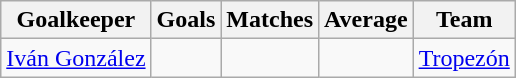<table class="wikitable">
<tr>
<th>Goalkeeper</th>
<th>Goals</th>
<th>Matches</th>
<th>Average</th>
<th>Team</th>
</tr>
<tr>
<td> <a href='#'>Iván González</a></td>
<td></td>
<td></td>
<td></td>
<td><a href='#'>Tropezón</a></td>
</tr>
</table>
